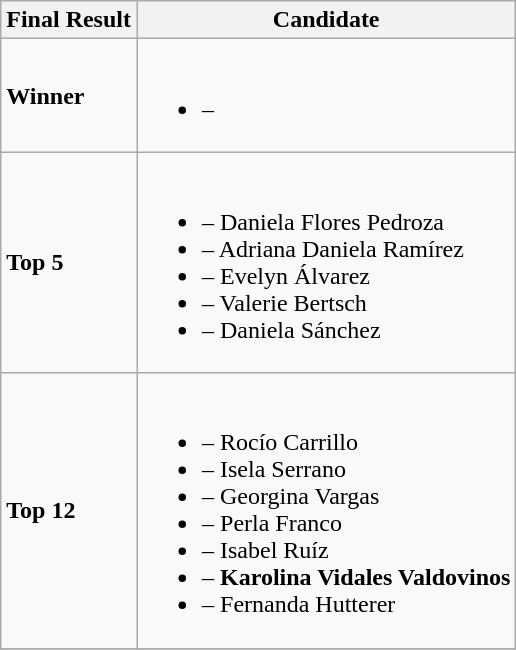<table class="wikitable">
<tr>
<th>Final Result</th>
<th>Candidate</th>
</tr>
<tr>
<td><strong>Winner</strong></td>
<td><br><ul><li>–</li></ul></td>
</tr>
<tr>
<td><strong>Top 5</strong></td>
<td><br><ul><li><strong></strong> – Daniela Flores Pedroza</li><li><strong></strong> – Adriana Daniela Ramírez</li><li><strong></strong> – Evelyn Álvarez</li><li><strong></strong> – Valerie Bertsch</li><li><strong></strong> – Daniela Sánchez</li></ul></td>
</tr>
<tr>
<td><strong>Top 12</strong></td>
<td><br><ul><li><strong></strong> – Rocío Carrillo</li><li><strong></strong> – Isela Serrano</li><li><strong></strong> – Georgina Vargas</li><li><strong></strong> – Perla Franco</li><li><strong></strong> – Isabel Ruíz</li><li><strong></strong> – <strong>Karolina Vidales Valdovinos</strong></li><li><strong></strong> – Fernanda Hutterer</li></ul></td>
</tr>
<tr>
</tr>
</table>
